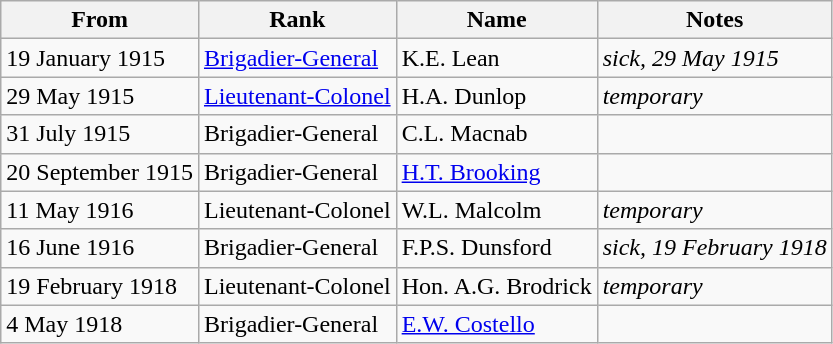<table class="wikitable">
<tr>
<th>From</th>
<th>Rank</th>
<th>Name</th>
<th>Notes</th>
</tr>
<tr>
<td>19 January 1915</td>
<td><a href='#'>Brigadier-General</a></td>
<td>K.E. Lean</td>
<td><em>sick, 29 May 1915</em></td>
</tr>
<tr>
<td>29 May 1915</td>
<td><a href='#'>Lieutenant-Colonel</a></td>
<td>H.A. Dunlop</td>
<td><em>temporary</em></td>
</tr>
<tr>
<td>31 July 1915</td>
<td>Brigadier-General</td>
<td>C.L. Macnab</td>
<td></td>
</tr>
<tr>
<td>20 September 1915</td>
<td>Brigadier-General</td>
<td><a href='#'>H.T. Brooking</a></td>
<td></td>
</tr>
<tr>
<td>11 May 1916</td>
<td>Lieutenant-Colonel</td>
<td>W.L. Malcolm</td>
<td><em>temporary</em></td>
</tr>
<tr>
<td>16 June 1916</td>
<td>Brigadier-General</td>
<td>F.P.S. Dunsford</td>
<td><em>sick, 19 February 1918</em></td>
</tr>
<tr>
<td>19 February 1918</td>
<td>Lieutenant-Colonel</td>
<td>Hon. A.G. Brodrick</td>
<td><em>temporary</em></td>
</tr>
<tr>
<td>4 May 1918</td>
<td>Brigadier-General</td>
<td><a href='#'>E.W. Costello</a> </td>
<td></td>
</tr>
</table>
